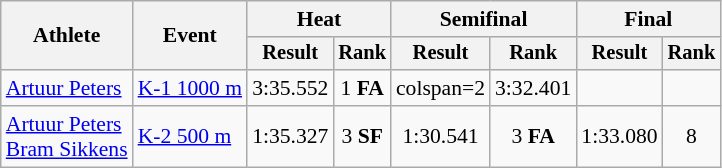<table class=wikitable style=font-size:90%>
<tr>
<th rowspan=2>Athlete</th>
<th rowspan=2>Event</th>
<th colspan=2>Heat</th>
<th colspan=2>Semifinal</th>
<th colspan=2>Final</th>
</tr>
<tr style=font-size:95%>
<th>Result</th>
<th>Rank</th>
<th>Result</th>
<th>Rank</th>
<th>Result</th>
<th>Rank</th>
</tr>
<tr align=center>
<td align=left><a href='#'>Artuur Peters</a></td>
<td align=left><a href='#'>K-1 1000 m</a></td>
<td>3:35.552</td>
<td>1 <strong>FA</strong></td>
<td>colspan=2</td>
<td>3:32.401</td>
<td></td>
</tr>
<tr align=center>
<td align=left><a href='#'>Artuur Peters</a><br><a href='#'>Bram Sikkens</a></td>
<td align=left><a href='#'>K-2 500 m</a></td>
<td>1:35.327</td>
<td>3 <strong>SF</strong></td>
<td>1:30.541</td>
<td>3 <strong>FA</strong></td>
<td>1:33.080</td>
<td>8</td>
</tr>
</table>
